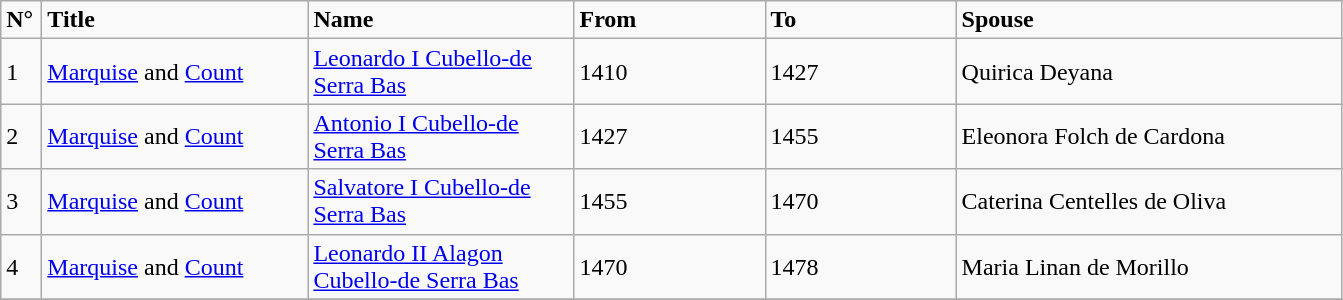<table class = "wikitable">
<tr>
<td width="20pt"><strong>N°</strong></td>
<td width="170pt"><strong>Title</strong></td>
<td width="170pt"><strong>Name</strong></td>
<td width="120pt"><strong>From</strong></td>
<td width="120pt"><strong>To</strong></td>
<td width="250pt"><strong>Spouse</strong></td>
</tr>
<tr>
<td>1</td>
<td><a href='#'>Marquise</a> and <a href='#'>Count</a></td>
<td><a href='#'>Leonardo I Cubello-de Serra Bas</a></td>
<td>1410</td>
<td>1427</td>
<td>Quirica Deyana</td>
</tr>
<tr>
<td>2</td>
<td><a href='#'>Marquise</a> and <a href='#'>Count</a></td>
<td><a href='#'>Antonio I Cubello-de Serra Bas</a></td>
<td>1427</td>
<td>1455</td>
<td>Eleonora Folch de Cardona</td>
</tr>
<tr>
<td>3</td>
<td><a href='#'>Marquise</a> and <a href='#'>Count</a></td>
<td><a href='#'>Salvatore I Cubello-de Serra Bas</a></td>
<td>1455</td>
<td>1470</td>
<td>Caterina Centelles de Oliva</td>
</tr>
<tr>
<td>4</td>
<td><a href='#'>Marquise</a> and <a href='#'>Count</a></td>
<td><a href='#'>Leonardo II Alagon Cubello-de Serra Bas</a></td>
<td>1470</td>
<td>1478</td>
<td>Maria Linan de Morillo</td>
</tr>
<tr>
</tr>
</table>
